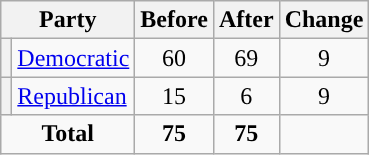<table class="wikitable" style="text-align:center;">
<tr>
<th colspan="2">Party</th>
<th>Before</th>
<th>After</th>
<th>Change</th>
</tr>
<tr>
<th style="background-color:"></th>
<td style="text-align:left;"><a href='#'>Democratic</a></td>
<td>60</td>
<td>69</td>
<td> 9</td>
</tr>
<tr>
<th style="background-color:"></th>
<td style="text-align:left;"><a href='#'>Republican</a></td>
<td>15</td>
<td>6</td>
<td> 9</td>
</tr>
<tr>
<td colspan="2"><strong>Total</strong></td>
<td><strong>75</strong></td>
<td><strong>75</strong></td>
<td></td>
</tr>
</table>
